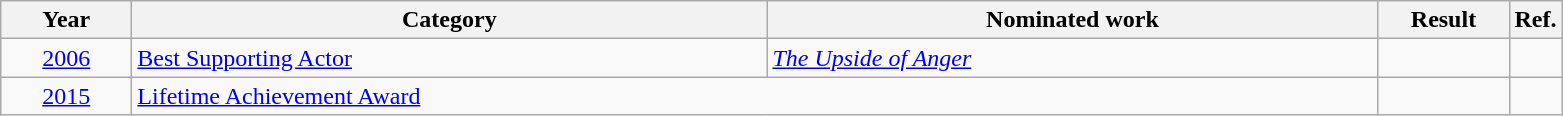<table class=wikitable>
<tr>
<th scope="col" style="width:5em;">Year</th>
<th scope="col" style="width:26em;">Category</th>
<th scope="col" style="width:25em;">Nominated work</th>
<th scope="col" style="width:5em;">Result</th>
<th>Ref.</th>
</tr>
<tr>
<td style="text-align:center;"><a href='#'>2006</a></td>
<td><a href='#'>Best Supporting Actor</a></td>
<td><em><a href='#'>The Upside of Anger</a></em></td>
<td></td>
<td></td>
</tr>
<tr>
<td style="text-align:center;"><a href='#'>2015</a></td>
<td colspan=2><a href='#'>Lifetime Achievement Award</a></td>
<td></td>
<td></td>
</tr>
</table>
